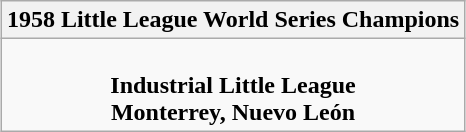<table class="wikitable" style="text-align: center; margin: 0 auto;">
<tr>
<th>1958 Little League World Series Champions</th>
</tr>
<tr>
<td><br><strong>Industrial Little League</strong><br><strong>Monterrey, Nuevo León</strong></td>
</tr>
</table>
